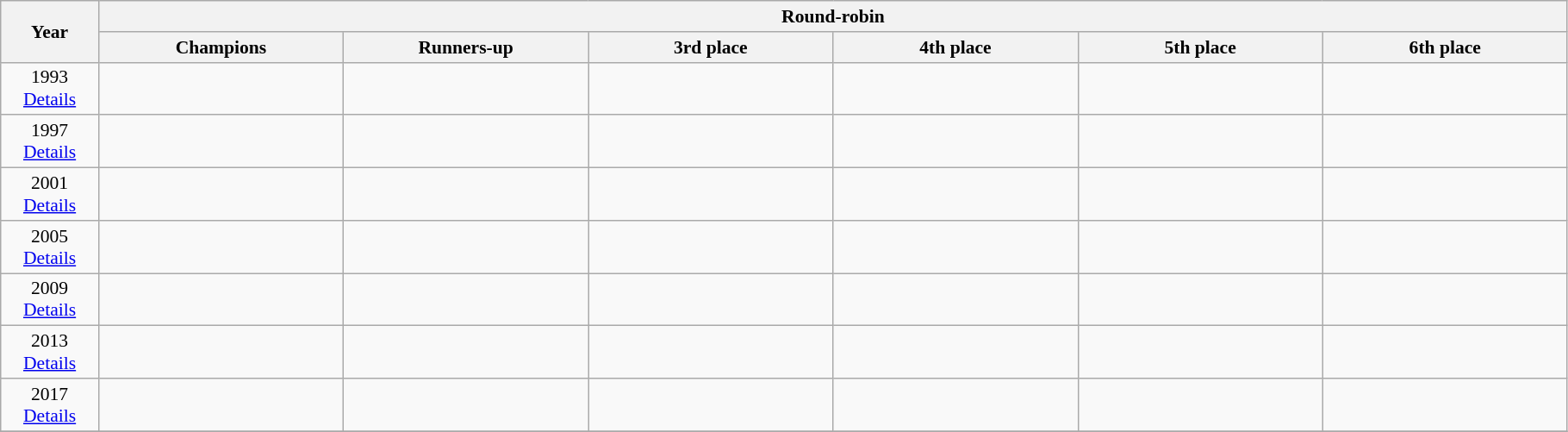<table class="wikitable" style="font-size:90%; width:96%; text-align:center;">
<tr>
<th rowspan=2 width=6%>Year</th>
<th colspan=7>Round-robin</th>
</tr>
<tr>
<th width=15%>Champions</th>
<th width=15%>Runners-up</th>
<th width=15%>3rd place</th>
<th width=15%>4th place</th>
<th width=15%>5th place</th>
<th width=15%>6th place</th>
</tr>
<tr>
<td>1993<br><a href='#'>Details</a></td>
<td><strong></strong></td>
<td></td>
<td></td>
<td></td>
<td></td>
<td></td>
</tr>
<tr>
<td>1997<br><a href='#'>Details</a></td>
<td><strong></strong></td>
<td></td>
<td></td>
<td></td>
<td></td>
<td></td>
</tr>
<tr>
<td>2001<br><a href='#'>Details</a></td>
<td><strong></strong></td>
<td></td>
<td></td>
<td></td>
<td></td>
<td></td>
</tr>
<tr>
<td>2005<br><a href='#'>Details</a></td>
<td><strong></strong></td>
<td></td>
<td></td>
<td></td>
<td></td>
<td></td>
</tr>
<tr>
<td>2009<br><a href='#'>Details</a></td>
<td><strong></strong></td>
<td></td>
<td></td>
<td></td>
<td></td>
<td></td>
</tr>
<tr>
<td>2013<br><a href='#'>Details</a></td>
<td><strong></strong></td>
<td></td>
<td></td>
<td></td>
<td></td>
<td></td>
</tr>
<tr>
<td>2017<br><a href='#'>Details</a></td>
<td><strong></strong></td>
<td></td>
<td></td>
<td></td>
<td></td>
<td></td>
</tr>
<tr>
</tr>
</table>
